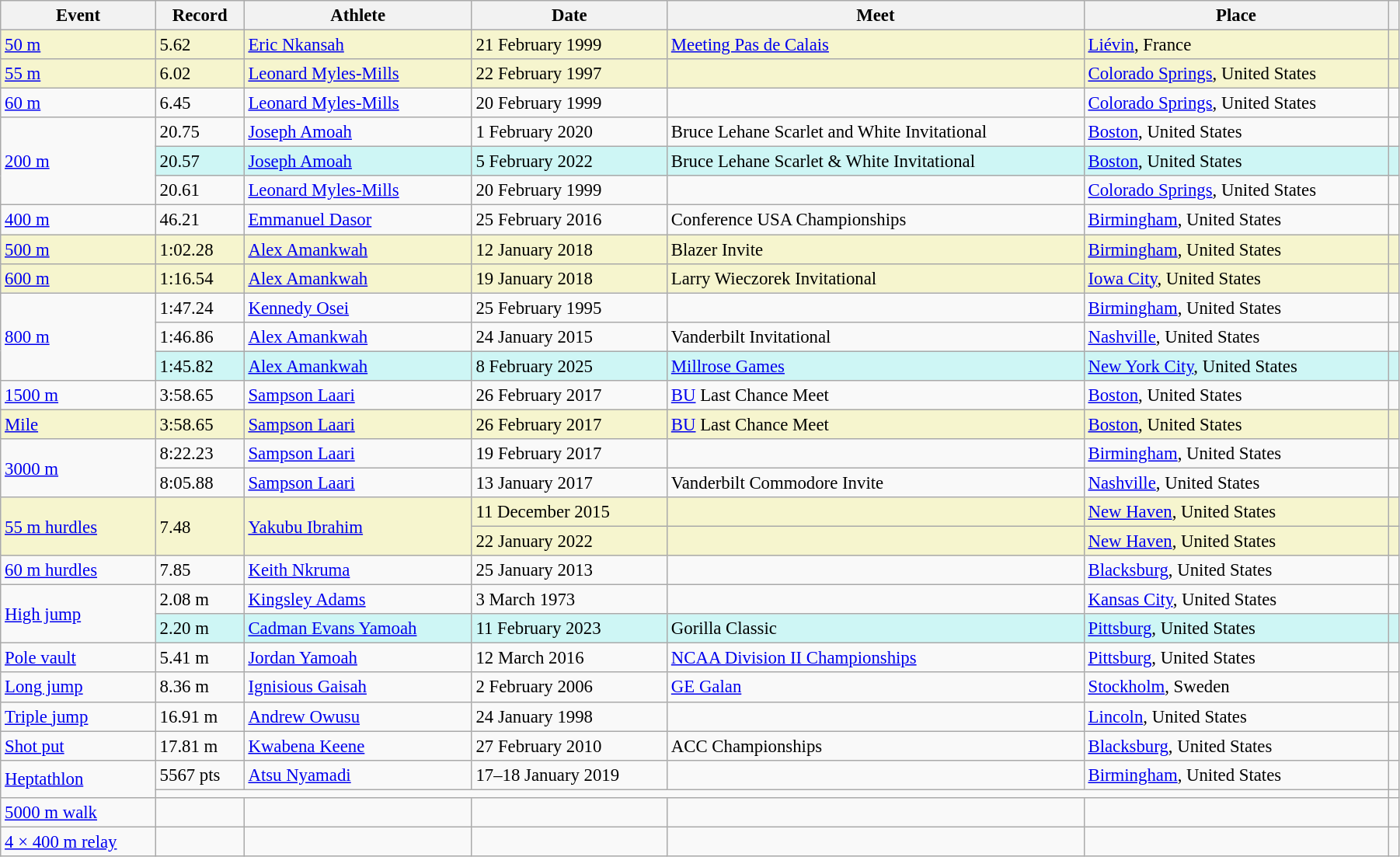<table class="wikitable" style="font-size:95%; width: 95%;">
<tr>
<th>Event</th>
<th>Record</th>
<th>Athlete</th>
<th>Date</th>
<th>Meet</th>
<th>Place</th>
<th></th>
</tr>
<tr style="background:#f6F5CE;">
<td><a href='#'>50 m</a></td>
<td>5.62</td>
<td><a href='#'>Eric Nkansah</a></td>
<td>21 February 1999</td>
<td><a href='#'>Meeting Pas de Calais</a></td>
<td><a href='#'>Liévin</a>, France</td>
<td></td>
</tr>
<tr style="background:#f6F5CE;">
<td><a href='#'>55 m</a></td>
<td>6.02 </td>
<td><a href='#'>Leonard Myles-Mills</a></td>
<td>22 February 1997</td>
<td></td>
<td><a href='#'>Colorado Springs</a>, United States</td>
<td></td>
</tr>
<tr>
<td><a href='#'>60 m</a></td>
<td>6.45 </td>
<td><a href='#'>Leonard Myles-Mills</a></td>
<td>20 February 1999</td>
<td></td>
<td><a href='#'>Colorado Springs</a>, United States</td>
<td></td>
</tr>
<tr>
<td rowspan=3><a href='#'>200 m</a></td>
<td>20.75</td>
<td><a href='#'>Joseph Amoah</a></td>
<td>1 February 2020</td>
<td>Bruce Lehane Scarlet and White Invitational</td>
<td><a href='#'>Boston</a>, United States</td>
<td></td>
</tr>
<tr bgcolor=#CEF6F5>
<td>20.57</td>
<td><a href='#'>Joseph Amoah</a></td>
<td>5 February 2022</td>
<td>Bruce Lehane Scarlet & White Invitational</td>
<td><a href='#'>Boston</a>, United States</td>
<td></td>
</tr>
<tr>
<td>20.61  </td>
<td><a href='#'>Leonard Myles-Mills</a></td>
<td>20 February 1999</td>
<td></td>
<td><a href='#'>Colorado Springs</a>, United States</td>
<td></td>
</tr>
<tr>
<td><a href='#'>400 m</a></td>
<td>46.21</td>
<td><a href='#'>Emmanuel Dasor</a></td>
<td>25 February 2016</td>
<td>Conference USA Championships</td>
<td><a href='#'>Birmingham</a>, United States</td>
<td></td>
</tr>
<tr style="background:#f6F5CE;">
<td><a href='#'>500 m</a></td>
<td>1:02.28</td>
<td><a href='#'>Alex Amankwah</a></td>
<td>12 January 2018</td>
<td>Blazer Invite</td>
<td><a href='#'>Birmingham</a>, United States</td>
<td></td>
</tr>
<tr style="background:#f6F5CE;">
<td><a href='#'>600 m</a></td>
<td>1:16.54</td>
<td><a href='#'>Alex Amankwah</a></td>
<td>19 January 2018</td>
<td>Larry Wieczorek Invitational</td>
<td><a href='#'>Iowa City</a>, United States</td>
<td></td>
</tr>
<tr>
<td rowspan=3><a href='#'>800 m</a></td>
<td>1:47.24</td>
<td><a href='#'>Kennedy Osei</a></td>
<td>25 February 1995</td>
<td></td>
<td><a href='#'>Birmingham</a>, United States</td>
<td></td>
</tr>
<tr>
<td>1:46.86 </td>
<td><a href='#'>Alex Amankwah</a></td>
<td>24 January 2015</td>
<td>Vanderbilt Invitational</td>
<td><a href='#'>Nashville</a>, United States</td>
<td></td>
</tr>
<tr bgcolor=#CEF6F5>
<td>1:45.82</td>
<td><a href='#'>Alex Amankwah</a></td>
<td>8 February 2025</td>
<td><a href='#'>Millrose Games</a></td>
<td><a href='#'>New York City</a>, United States</td>
<td></td>
</tr>
<tr>
<td><a href='#'>1500 m</a></td>
<td>3:58.65 </td>
<td><a href='#'>Sampson Laari</a></td>
<td>26 February 2017</td>
<td><a href='#'>BU</a> Last Chance Meet</td>
<td><a href='#'>Boston</a>, United States</td>
<td></td>
</tr>
<tr style="background:#f6F5CE;">
<td><a href='#'>Mile</a></td>
<td>3:58.65</td>
<td><a href='#'>Sampson Laari</a></td>
<td>26 February 2017</td>
<td><a href='#'>BU</a> Last Chance Meet</td>
<td><a href='#'>Boston</a>, United States</td>
<td></td>
</tr>
<tr>
<td rowspan=2><a href='#'>3000 m</a></td>
<td>8:22.23</td>
<td><a href='#'>Sampson Laari</a></td>
<td>19 February 2017</td>
<td></td>
<td><a href='#'>Birmingham</a>, United States</td>
<td></td>
</tr>
<tr>
<td>8:05.88 </td>
<td><a href='#'>Sampson Laari</a></td>
<td>13 January 2017</td>
<td>Vanderbilt Commodore Invite</td>
<td><a href='#'>Nashville</a>, United States</td>
<td></td>
</tr>
<tr style="background:#f6F5CE;">
<td rowspan=2><a href='#'>55 m hurdles</a></td>
<td rowspan=2>7.48</td>
<td rowspan=2><a href='#'>Yakubu Ibrahim</a></td>
<td>11 December 2015</td>
<td></td>
<td><a href='#'>New Haven</a>, United States</td>
<td></td>
</tr>
<tr style="background:#f6F5CE;">
<td>22 January 2022</td>
<td></td>
<td><a href='#'>New Haven</a>, United States</td>
<td></td>
</tr>
<tr>
<td><a href='#'>60 m hurdles</a></td>
<td>7.85</td>
<td><a href='#'>Keith Nkruma</a></td>
<td>25 January 2013</td>
<td></td>
<td><a href='#'>Blacksburg</a>, United States</td>
<td></td>
</tr>
<tr>
<td rowspan=2><a href='#'>High jump</a></td>
<td>2.08 m</td>
<td><a href='#'>Kingsley Adams</a></td>
<td>3 March 1973</td>
<td></td>
<td><a href='#'>Kansas City</a>, United States</td>
<td></td>
</tr>
<tr bgcolor=#CEF6F5>
<td>2.20 m</td>
<td><a href='#'>Cadman Evans Yamoah</a></td>
<td>11 February 2023</td>
<td>Gorilla Classic</td>
<td><a href='#'>Pittsburg</a>, United States</td>
<td></td>
</tr>
<tr>
<td><a href='#'>Pole vault</a></td>
<td>5.41 m</td>
<td><a href='#'>Jordan Yamoah</a></td>
<td>12 March 2016</td>
<td><a href='#'>NCAA Division II Championships</a></td>
<td><a href='#'>Pittsburg</a>, United States</td>
<td></td>
</tr>
<tr>
<td><a href='#'>Long jump</a></td>
<td>8.36 m</td>
<td><a href='#'>Ignisious Gaisah</a></td>
<td>2 February 2006</td>
<td><a href='#'>GE Galan</a></td>
<td><a href='#'>Stockholm</a>, Sweden</td>
<td></td>
</tr>
<tr>
<td><a href='#'>Triple jump</a></td>
<td>16.91 m</td>
<td><a href='#'>Andrew Owusu</a></td>
<td>24 January 1998</td>
<td></td>
<td><a href='#'>Lincoln</a>, United States</td>
<td></td>
</tr>
<tr>
<td><a href='#'>Shot put</a></td>
<td>17.81 m</td>
<td><a href='#'>Kwabena Keene</a></td>
<td>27 February 2010</td>
<td>ACC Championships</td>
<td><a href='#'>Blacksburg</a>, United States</td>
<td></td>
</tr>
<tr>
<td rowspan=2><a href='#'>Heptathlon</a></td>
<td>5567 pts</td>
<td><a href='#'>Atsu Nyamadi</a></td>
<td>17–18 January 2019</td>
<td></td>
<td><a href='#'>Birmingham</a>, United States</td>
<td></td>
</tr>
<tr>
<td colspan=5></td>
<td></td>
</tr>
<tr>
<td><a href='#'>5000 m walk</a></td>
<td></td>
<td></td>
<td></td>
<td></td>
<td></td>
<td></td>
</tr>
<tr>
<td><a href='#'>4 × 400 m relay</a></td>
<td></td>
<td></td>
<td></td>
<td></td>
<td></td>
<td></td>
</tr>
</table>
